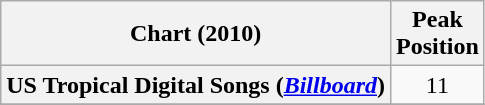<table class="wikitable plainrowheaders" style="text-align:center;">
<tr>
<th scope="col">Chart (2010)</th>
<th scope="col">Peak <br> Position</th>
</tr>
<tr>
<th scope="row">US Tropical Digital Songs (<em><a href='#'>Billboard</a></em>)</th>
<td style="text-align:center;">11</td>
</tr>
<tr>
</tr>
</table>
